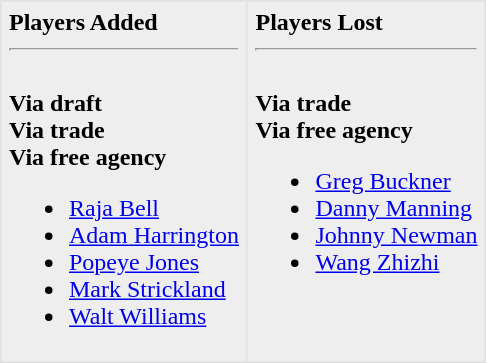<table border=1 style="border-collapse:collapse; background-color:#eeeeee" bordercolor="#DFDFDF" cellpadding="5">
<tr>
<td valign="top"><strong>Players Added</strong> <hr><br><strong>Via draft</strong><br><strong>Via trade</strong><br><strong>Via free agency</strong><ul><li><a href='#'>Raja Bell</a></li><li><a href='#'>Adam Harrington</a></li><li><a href='#'>Popeye Jones</a></li><li><a href='#'>Mark Strickland</a></li><li><a href='#'>Walt Williams</a></li></ul></td>
<td valign="top"><strong>Players Lost</strong> <hr><br><strong>Via trade</strong><br><strong>Via free agency</strong><ul><li><a href='#'>Greg Buckner</a></li><li><a href='#'>Danny Manning</a></li><li><a href='#'>Johnny Newman</a></li><li><a href='#'>Wang Zhizhi</a></li></ul></td>
</tr>
</table>
